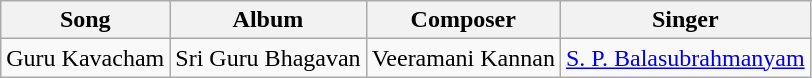<table class="wikitable">
<tr>
<th>Song</th>
<th>Album</th>
<th>Composer</th>
<th>Singer</th>
</tr>
<tr>
<td>Guru Kavacham</td>
<td>Sri Guru Bhagavan</td>
<td>Veeramani Kannan</td>
<td><a href='#'>S. P. Balasubrahmanyam</a></td>
</tr>
</table>
